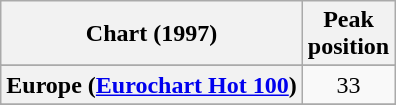<table class="wikitable sortable plainrowheaders" style="text-align:center">
<tr>
<th>Chart (1997)</th>
<th>Peak<br>position</th>
</tr>
<tr>
</tr>
<tr>
</tr>
<tr>
</tr>
<tr>
</tr>
<tr>
<th scope="row">Europe (<a href='#'>Eurochart Hot 100</a>)</th>
<td>33</td>
</tr>
<tr>
</tr>
<tr>
</tr>
<tr>
</tr>
<tr>
</tr>
<tr>
</tr>
<tr>
</tr>
<tr>
</tr>
<tr>
</tr>
<tr>
</tr>
</table>
